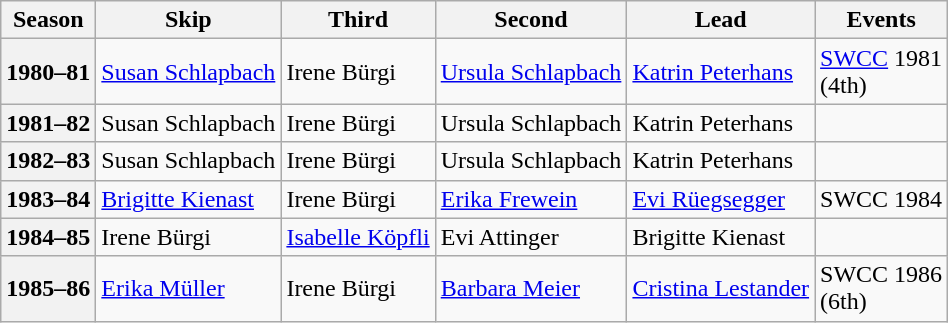<table class="wikitable">
<tr>
<th scope="col">Season</th>
<th scope="col">Skip</th>
<th scope="col">Third</th>
<th scope="col">Second</th>
<th scope="col">Lead</th>
<th scope="col">Events</th>
</tr>
<tr>
<th scope="row">1980–81</th>
<td><a href='#'>Susan Schlapbach</a></td>
<td>Irene Bürgi</td>
<td><a href='#'>Ursula Schlapbach</a></td>
<td><a href='#'>Katrin Peterhans</a></td>
<td><a href='#'>SWCC</a> 1981 <br> (4th)</td>
</tr>
<tr>
<th scope="row">1981–82</th>
<td>Susan Schlapbach</td>
<td>Irene Bürgi</td>
<td>Ursula Schlapbach</td>
<td>Katrin Peterhans</td>
<td> </td>
</tr>
<tr>
<th scope="row">1982–83</th>
<td>Susan Schlapbach</td>
<td>Irene Bürgi</td>
<td>Ursula Schlapbach</td>
<td>Katrin Peterhans</td>
<td> </td>
</tr>
<tr>
<th scope="row">1983–84</th>
<td><a href='#'>Brigitte Kienast</a></td>
<td>Irene Bürgi</td>
<td><a href='#'>Erika Frewein</a></td>
<td><a href='#'>Evi Rüegsegger</a></td>
<td>SWCC 1984 <br> </td>
</tr>
<tr>
<th scope="row">1984–85</th>
<td>Irene Bürgi</td>
<td><a href='#'>Isabelle Köpfli</a></td>
<td>Evi Attinger</td>
<td>Brigitte Kienast</td>
<td> </td>
</tr>
<tr>
<th scope="row">1985–86</th>
<td><a href='#'>Erika Müller</a></td>
<td>Irene Bürgi</td>
<td><a href='#'>Barbara Meier</a></td>
<td><a href='#'>Cristina Lestander</a></td>
<td>SWCC 1986 <br> (6th)</td>
</tr>
</table>
